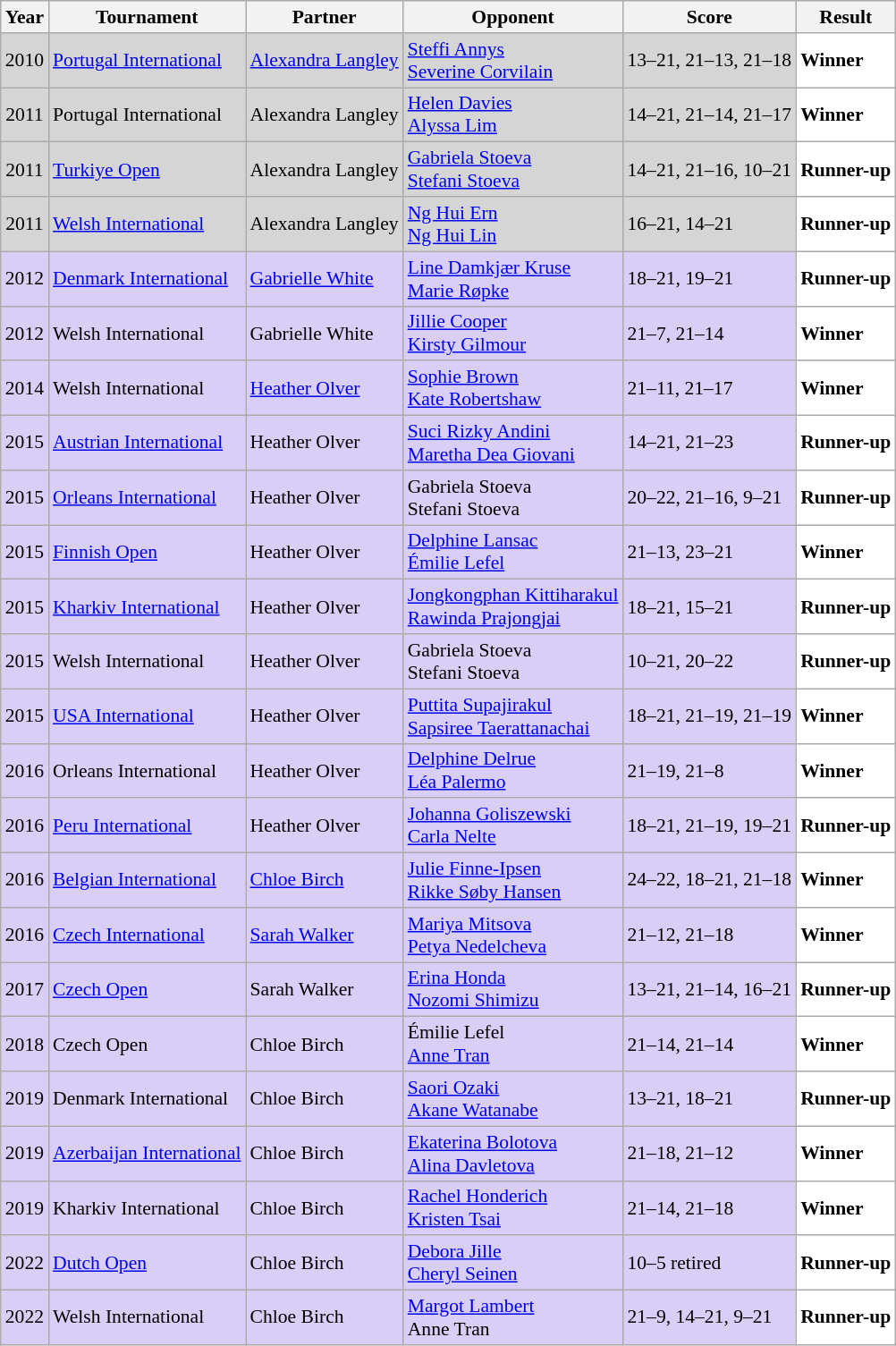<table class="sortable wikitable" style="font-size: 90%;">
<tr>
<th>Year</th>
<th>Tournament</th>
<th>Partner</th>
<th>Opponent</th>
<th>Score</th>
<th>Result</th>
</tr>
<tr style="background:#D5D5D5">
<td align="center">2010</td>
<td align="left"><a href='#'>Portugal International</a></td>
<td align="left"> <a href='#'>Alexandra Langley</a></td>
<td align="left"> <a href='#'>Steffi Annys</a><br> <a href='#'>Severine Corvilain</a></td>
<td align="left">13–21, 21–13, 21–18</td>
<td style="text-align:left; background:white"> <strong>Winner</strong></td>
</tr>
<tr style="background:#D5D5D5">
<td align="center">2011</td>
<td align="left">Portugal International</td>
<td align="left"> Alexandra Langley</td>
<td align="left"> <a href='#'>Helen Davies</a><br> <a href='#'>Alyssa Lim</a></td>
<td align="left">14–21, 21–14, 21–17</td>
<td style="text-align:left; background:white"> <strong>Winner</strong></td>
</tr>
<tr style="background:#D5D5D5">
<td align="center">2011</td>
<td align="left"><a href='#'>Turkiye Open</a></td>
<td align="left"> Alexandra Langley</td>
<td align="left"> <a href='#'>Gabriela Stoeva</a><br> <a href='#'>Stefani Stoeva</a></td>
<td align="left">14–21, 21–16, 10–21</td>
<td style="text-align:left; background:white"> <strong>Runner-up</strong></td>
</tr>
<tr style="background:#D5D5D5">
<td align="center">2011</td>
<td align="left"><a href='#'>Welsh International</a></td>
<td align="left"> Alexandra Langley</td>
<td align="left"> <a href='#'>Ng Hui Ern</a><br> <a href='#'>Ng Hui Lin</a></td>
<td align="left">16–21, 14–21</td>
<td style="text-align:left; background:white"> <strong>Runner-up</strong></td>
</tr>
<tr style="background:#D8CEF6">
<td align="center">2012</td>
<td align="left"><a href='#'>Denmark International</a></td>
<td align="left"> <a href='#'>Gabrielle White</a></td>
<td align="left"> <a href='#'>Line Damkjær Kruse</a><br> <a href='#'>Marie Røpke</a></td>
<td align="left">18–21, 19–21</td>
<td style="text-align:left; background:white"> <strong>Runner-up</strong></td>
</tr>
<tr style="background:#D8CEF6">
<td align="center">2012</td>
<td align="left">Welsh International</td>
<td align="left"> Gabrielle White</td>
<td align="left"> <a href='#'>Jillie Cooper</a><br> <a href='#'>Kirsty Gilmour</a></td>
<td align="left">21–7, 21–14</td>
<td style="text-align:left; background:white"> <strong>Winner</strong></td>
</tr>
<tr style="background:#D8CEF6">
<td align="center">2014</td>
<td align="left">Welsh International</td>
<td align="left"> <a href='#'>Heather Olver</a></td>
<td align="left"> <a href='#'>Sophie Brown</a><br> <a href='#'>Kate Robertshaw</a></td>
<td align="left">21–11, 21–17</td>
<td style="text-align:left; background:white"> <strong>Winner</strong></td>
</tr>
<tr style="background:#D8CEF6">
<td align="center">2015</td>
<td align="left"><a href='#'>Austrian International</a></td>
<td align="left"> Heather Olver</td>
<td align="left"> <a href='#'>Suci Rizky Andini</a><br> <a href='#'>Maretha Dea Giovani</a></td>
<td align="left">14–21, 21–23</td>
<td style="text-align:left; background:white"> <strong>Runner-up</strong></td>
</tr>
<tr style="background:#D8CEF6">
<td align="center">2015</td>
<td align="left"><a href='#'>Orleans International</a></td>
<td align="left"> Heather Olver</td>
<td align="left"> Gabriela Stoeva<br> Stefani Stoeva</td>
<td align="left">20–22, 21–16, 9–21</td>
<td style="text-align:left; background:white"> <strong>Runner-up</strong></td>
</tr>
<tr style="background:#D8CEF6">
<td align="center">2015</td>
<td align="left"><a href='#'>Finnish Open</a></td>
<td align="left"> Heather Olver</td>
<td align="left"> <a href='#'>Delphine Lansac</a><br> <a href='#'>Émilie Lefel</a></td>
<td align="left">21–13, 23–21</td>
<td style="text-align:left; background:white"> <strong>Winner</strong></td>
</tr>
<tr style="background:#D8CEF6">
<td align="center">2015</td>
<td align="left"><a href='#'>Kharkiv International</a></td>
<td align="left"> Heather Olver</td>
<td align="left"> <a href='#'>Jongkongphan Kittiharakul</a><br> <a href='#'>Rawinda Prajongjai</a></td>
<td align="left">18–21, 15–21</td>
<td style="text-align:left; background:white"> <strong>Runner-up</strong></td>
</tr>
<tr style="background:#D8CEF6">
<td align="center">2015</td>
<td align="left">Welsh International</td>
<td align="left"> Heather Olver</td>
<td align="left"> Gabriela Stoeva<br> Stefani Stoeva</td>
<td align="left">10–21, 20–22</td>
<td style="text-align:left; background:white"> <strong>Runner-up</strong></td>
</tr>
<tr style="background:#D8CEF6">
<td align="center">2015</td>
<td align="left"><a href='#'>USA International</a></td>
<td align="left"> Heather Olver</td>
<td align="left"> <a href='#'>Puttita Supajirakul</a><br> <a href='#'>Sapsiree Taerattanachai</a></td>
<td align="left">18–21, 21–19, 21–19</td>
<td style="text-align:left; background:white"> <strong>Winner</strong></td>
</tr>
<tr style="background:#D8CEF6">
<td align="center">2016</td>
<td align="left">Orleans International</td>
<td align="left"> Heather Olver</td>
<td align="left"> <a href='#'>Delphine Delrue</a><br> <a href='#'>Léa Palermo</a></td>
<td align="left">21–19, 21–8</td>
<td style="text-align:left; background:white"> <strong>Winner</strong></td>
</tr>
<tr style="background:#D8CEF6">
<td align="center">2016</td>
<td align="left"><a href='#'>Peru International</a></td>
<td align="left"> Heather Olver</td>
<td align="left"> <a href='#'>Johanna Goliszewski</a><br> <a href='#'>Carla Nelte</a></td>
<td align="left">18–21, 21–19, 19–21</td>
<td style="text-align:left; background:white"> <strong>Runner-up</strong></td>
</tr>
<tr style="background:#D8CEF6">
<td align="center">2016</td>
<td align="left"><a href='#'>Belgian International</a></td>
<td align="left"> <a href='#'>Chloe Birch</a></td>
<td align="left"> <a href='#'>Julie Finne-Ipsen</a><br> <a href='#'>Rikke Søby Hansen</a></td>
<td align="left">24–22, 18–21, 21–18</td>
<td style="text-align:left; background:white"> <strong>Winner</strong></td>
</tr>
<tr style="background:#D8CEF6">
<td align="center">2016</td>
<td align="left"><a href='#'>Czech International</a></td>
<td align="left"> <a href='#'>Sarah Walker</a></td>
<td align="left"> <a href='#'>Mariya Mitsova</a><br> <a href='#'>Petya Nedelcheva</a></td>
<td align="left">21–12, 21–18</td>
<td style="text-align:left; background:white"> <strong>Winner</strong></td>
</tr>
<tr style="background:#D8CEF6">
<td align="center">2017</td>
<td align="left"><a href='#'>Czech Open</a></td>
<td align="left"> Sarah Walker</td>
<td align="left"> <a href='#'>Erina Honda</a><br> <a href='#'>Nozomi Shimizu</a></td>
<td align="left">13–21, 21–14, 16–21</td>
<td style="text-align:left; background:white"> <strong>Runner-up</strong></td>
</tr>
<tr style="background:#D8CEF6">
<td align="center">2018</td>
<td align="left">Czech Open</td>
<td align="left"> Chloe Birch</td>
<td align="left"> Émilie Lefel<br> <a href='#'>Anne Tran</a></td>
<td align="left">21–14, 21–14</td>
<td style="text-align:left; background:white"> <strong>Winner</strong></td>
</tr>
<tr style="background:#D8CEF6">
<td align="center">2019</td>
<td align="left">Denmark International</td>
<td align="left"> Chloe Birch</td>
<td align="left"> <a href='#'>Saori Ozaki</a><br> <a href='#'>Akane Watanabe</a></td>
<td align="left">13–21, 18–21</td>
<td style="text-align:left; background:white"> <strong>Runner-up</strong></td>
</tr>
<tr style="background:#D8CEF6">
<td align="center">2019</td>
<td align="left"><a href='#'>Azerbaijan International</a></td>
<td align="left"> Chloe Birch</td>
<td align="left"> <a href='#'>Ekaterina Bolotova</a><br> <a href='#'>Alina Davletova</a></td>
<td align="left">21–18, 21–12</td>
<td style="text-align:left; background:white"> <strong>Winner</strong></td>
</tr>
<tr style="background:#D8CEF6">
<td align="center">2019</td>
<td align="left">Kharkiv International</td>
<td align="left"> Chloe Birch</td>
<td align="left"> <a href='#'>Rachel Honderich</a><br> <a href='#'>Kristen Tsai</a></td>
<td align="left">21–14, 21–18</td>
<td style="text-align:left; background:white"> <strong>Winner</strong></td>
</tr>
<tr style="background:#D8CEF6">
<td align="center">2022</td>
<td align="left"><a href='#'>Dutch Open</a></td>
<td align="left"> Chloe Birch</td>
<td align="left"> <a href='#'>Debora Jille</a><br> <a href='#'>Cheryl Seinen</a></td>
<td align="left">10–5 retired</td>
<td style="text-align:left; background:white"> <strong>Runner-up</strong></td>
</tr>
<tr style="background:#D8CEF6">
<td align="center">2022</td>
<td align="left">Welsh International</td>
<td align="left"> Chloe Birch</td>
<td align="left"> <a href='#'>Margot Lambert</a><br> Anne Tran</td>
<td align="left">21–9, 14–21, 9–21</td>
<td style="text-align:left; background:white"> <strong>Runner-up</strong></td>
</tr>
</table>
